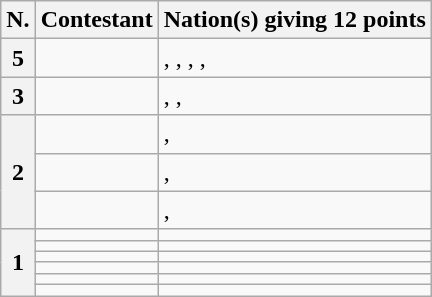<table class="wikitable plainrowheaders">
<tr>
<th scope="col">N.</th>
<th scope="col">Contestant</th>
<th scope="col">Nation(s) giving 12 points</th>
</tr>
<tr>
<th scope="row">5</th>
<td></td>
<td>, , , , </td>
</tr>
<tr>
<th scope="row">3</th>
<td></td>
<td>, , </td>
</tr>
<tr>
<th scope="row" rowspan="3">2</th>
<td></td>
<td>, </td>
</tr>
<tr>
<td></td>
<td>, </td>
</tr>
<tr>
<td></td>
<td>, </td>
</tr>
<tr>
<th scope="row" rowspan="6">1</th>
<td></td>
<td></td>
</tr>
<tr>
<td></td>
<td></td>
</tr>
<tr>
<td></td>
<td></td>
</tr>
<tr>
<td></td>
<td></td>
</tr>
<tr>
<td></td>
<td></td>
</tr>
<tr>
<td></td>
<td></td>
</tr>
</table>
